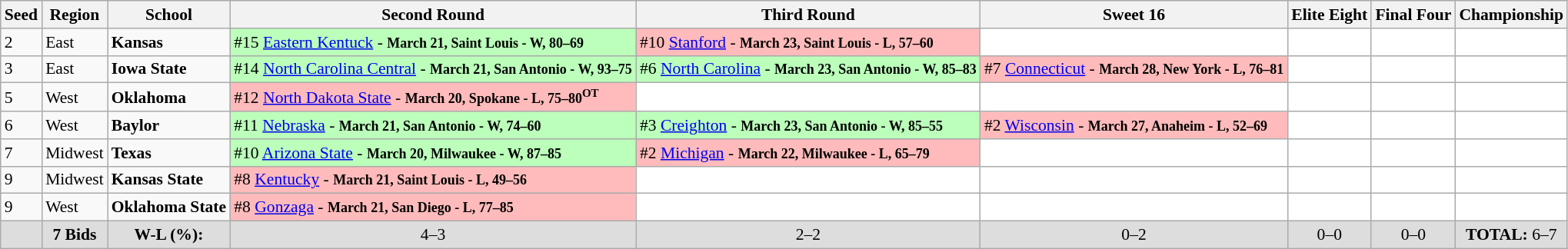<table class="sortable wikitable" style="white-space:nowrap; font-size:90%;">
<tr>
<th>Seed</th>
<th>Region</th>
<th>School</th>
<th>Second Round</th>
<th>Third Round</th>
<th>Sweet 16</th>
<th>Elite Eight</th>
<th>Final Four</th>
<th>Championship</th>
</tr>
<tr>
<td>2</td>
<td>East</td>
<td><strong>Kansas</strong></td>
<td style="background:#bfb;">#15 <a href='#'>Eastern Kentuck</a> - <strong><small>March 21, Saint Louis - W, 80–69</small></strong></td>
<td style="background:#fbb;">#10 <a href='#'>Stanford</a> - <strong><small>March 23, Saint Louis - L, 57–60</small></strong></td>
<td style="background:#fff;"></td>
<td style="background:#fff;"></td>
<td style="background:#fff;"></td>
<td style="background:#fff;"></td>
</tr>
<tr>
<td>3</td>
<td>East</td>
<td><strong>Iowa State</strong></td>
<td style="background:#bfb;">#14 <a href='#'>North Carolina Central</a> - <strong><small>March 21, San Antonio - W, 93–75</small></strong></td>
<td style="background:#bfb;">#6 <a href='#'>North Carolina</a> - <strong><small>March 23, San Antonio - W, 85–83</small></strong></td>
<td style="background:#fbb;">#7 <a href='#'>Connecticut</a> - <strong><small>March 28, New York - L, 76–81</small></strong></td>
<td style="background:#fff;"></td>
<td style="background:#fff;"></td>
<td style="background:#fff;"></td>
</tr>
<tr>
<td>5</td>
<td>West</td>
<td><strong>Oklahoma</strong></td>
<td style="background:#fbb;">#12 <a href='#'>North Dakota State</a> - <strong><small>March 20, Spokane - L, 75–80<sup>OT</sup></small></strong></td>
<td style="background:#fff;"></td>
<td style="background:#fff;"></td>
<td style="background:#fff;"></td>
<td style="background:#fff;"></td>
<td style="background:#fff;"></td>
</tr>
<tr>
<td>6</td>
<td>West</td>
<td><strong>Baylor</strong></td>
<td style="background:#bfb;">#11 <a href='#'>Nebraska</a> - <strong><small>March 21, San Antonio - W, 74–60</small></strong></td>
<td style="background:#bfb;">#3 <a href='#'>Creighton</a> - <strong><small>March 23, San Antonio - W, 85–55</small></strong></td>
<td style="background:#fbb;">#2 <a href='#'>Wisconsin</a> - <strong><small>March 27, Anaheim - L, 52–69</small></strong></td>
<td style="background:#fff;"></td>
<td style="background:#fff;"></td>
<td style="background:#fff;"></td>
</tr>
<tr>
<td>7</td>
<td>Midwest</td>
<td><strong>Texas</strong></td>
<td style="background:#bfb;">#10 <a href='#'>Arizona State</a> - <strong><small>March 20, Milwaukee - W, 87–85</small></strong></td>
<td style="background:#fbb;">#2 <a href='#'>Michigan</a> - <strong><small>March 22, Milwaukee - L, 65–79</small></strong></td>
<td style="background:#fff;"></td>
<td style="background:#fff;"></td>
<td style="background:#fff;"></td>
<td style="background:#fff;"></td>
</tr>
<tr>
<td>9</td>
<td>Midwest</td>
<td><strong>Kansas State</strong></td>
<td style="background:#fbb;">#8 <a href='#'>Kentucky</a> - <strong><small>March 21, Saint Louis - L, 49–56</small></strong></td>
<td style="background:#fff;"></td>
<td style="background:#fff;"></td>
<td style="background:#fff;"></td>
<td style="background:#fff;"></td>
<td style="background:#fff;"></td>
</tr>
<tr>
<td>9</td>
<td>West</td>
<td><strong>Oklahoma State</strong></td>
<td style="background:#fbb;">#8 <a href='#'>Gonzaga</a> - <strong><small>March 21, San Diego - L, 77–85</small></strong></td>
<td style="background:#fff;"></td>
<td style="background:#fff;"></td>
<td style="background:#fff;"></td>
<td style="background:#fff;"></td>
<td style="background:#fff;"></td>
</tr>
<tr class="sortbottom"  style="text-align:center; background:#ddd;">
<td></td>
<td><strong>7 Bids</strong></td>
<td><strong>W-L (%):</strong></td>
<td>4–3 </td>
<td>2–2 </td>
<td>0–2 </td>
<td>0–0 </td>
<td>0–0 </td>
<td><strong>TOTAL:</strong> 6–7 </td>
</tr>
</table>
